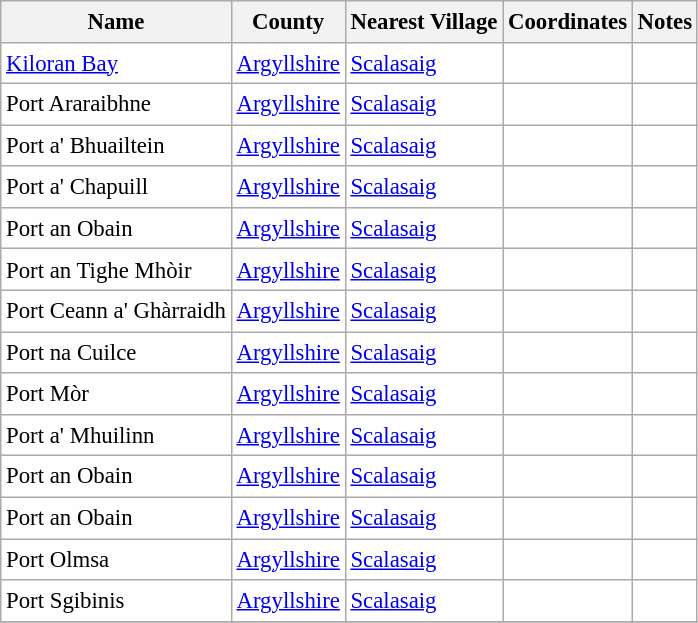<table class="wikitable sortable" style="table-layout:fixed;background-color:#FEFEFE;font-size:95%;padding:0.30em;line-height:1.35em;">
<tr>
<th scope="col">Name</th>
<th scope="col">County</th>
<th scope="col">Nearest Village</th>
<th scope="col" data-sort-type="number">Coordinates</th>
<th scope="col">Notes</th>
</tr>
<tr>
<td><a href='#'>Kiloran Bay</a></td>
<td><a href='#'>Argyllshire</a></td>
<td><a href='#'>Scalasaig</a></td>
<td></td>
<td></td>
</tr>
<tr>
<td>Port Araraibhne</td>
<td><a href='#'>Argyllshire</a></td>
<td><a href='#'>Scalasaig</a></td>
<td></td>
<td></td>
</tr>
<tr>
<td>Port a' Bhuailtein</td>
<td><a href='#'>Argyllshire</a></td>
<td><a href='#'>Scalasaig</a></td>
<td></td>
<td></td>
</tr>
<tr>
<td>Port a' Chapuill</td>
<td><a href='#'>Argyllshire</a></td>
<td><a href='#'>Scalasaig</a></td>
<td></td>
<td></td>
</tr>
<tr>
<td>Port an Obain</td>
<td><a href='#'>Argyllshire</a></td>
<td><a href='#'>Scalasaig</a></td>
<td></td>
<td></td>
</tr>
<tr>
<td>Port an Tighe Mhòir</td>
<td><a href='#'>Argyllshire</a></td>
<td><a href='#'>Scalasaig</a></td>
<td></td>
<td></td>
</tr>
<tr>
<td>Port Ceann a' Ghàrraidh</td>
<td><a href='#'>Argyllshire</a></td>
<td><a href='#'>Scalasaig</a></td>
<td></td>
<td></td>
</tr>
<tr>
<td>Port na Cuilce</td>
<td><a href='#'>Argyllshire</a></td>
<td><a href='#'>Scalasaig</a></td>
<td></td>
<td></td>
</tr>
<tr>
<td>Port Mòr</td>
<td><a href='#'>Argyllshire</a></td>
<td><a href='#'>Scalasaig</a></td>
<td></td>
<td></td>
</tr>
<tr>
<td>Port a' Mhuilinn</td>
<td><a href='#'>Argyllshire</a></td>
<td><a href='#'>Scalasaig</a></td>
<td></td>
<td></td>
</tr>
<tr>
<td>Port an Obain</td>
<td><a href='#'>Argyllshire</a></td>
<td><a href='#'>Scalasaig</a></td>
<td></td>
<td></td>
</tr>
<tr>
<td>Port an Obain</td>
<td><a href='#'>Argyllshire</a></td>
<td><a href='#'>Scalasaig</a></td>
<td></td>
<td></td>
</tr>
<tr>
<td>Port Olmsa</td>
<td><a href='#'>Argyllshire</a></td>
<td><a href='#'>Scalasaig</a></td>
<td></td>
<td></td>
</tr>
<tr>
<td>Port Sgibinis</td>
<td><a href='#'>Argyllshire</a></td>
<td><a href='#'>Scalasaig</a></td>
<td></td>
<td></td>
</tr>
<tr>
</tr>
</table>
